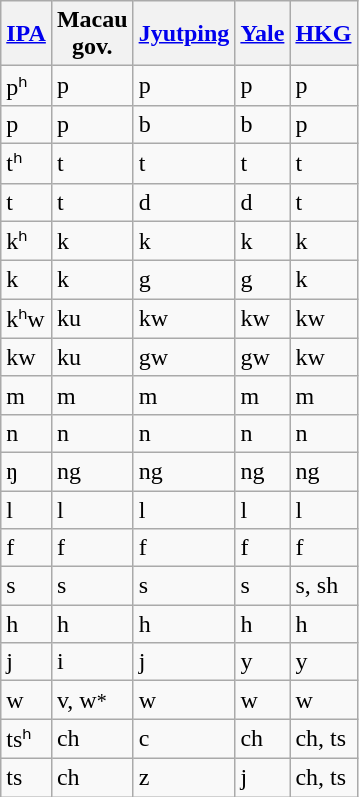<table class="wikitable" align="center">
<tr>
<th><a href='#'>IPA</a></th>
<th><strong>Macau<br>gov.</strong></th>
<th><a href='#'>Jyutping</a></th>
<th><a href='#'>Yale</a></th>
<th><a href='#'>HKG</a></th>
</tr>
<tr>
<td>pʰ</td>
<td>p</td>
<td>p</td>
<td>p</td>
<td>p</td>
</tr>
<tr>
<td>p</td>
<td>p</td>
<td>b</td>
<td>b</td>
<td>p</td>
</tr>
<tr>
<td>tʰ</td>
<td>t</td>
<td>t</td>
<td>t</td>
<td>t</td>
</tr>
<tr>
<td>t</td>
<td>t</td>
<td>d</td>
<td>d</td>
<td>t</td>
</tr>
<tr>
<td>kʰ</td>
<td>k</td>
<td>k</td>
<td>k</td>
<td>k</td>
</tr>
<tr>
<td>k</td>
<td>k</td>
<td>g</td>
<td>g</td>
<td>k</td>
</tr>
<tr>
<td>kʰw</td>
<td>ku</td>
<td>kw</td>
<td>kw</td>
<td>kw</td>
</tr>
<tr>
<td>kw</td>
<td>ku</td>
<td>gw</td>
<td>gw</td>
<td>kw</td>
</tr>
<tr>
<td>m</td>
<td>m</td>
<td>m</td>
<td>m</td>
<td>m</td>
</tr>
<tr>
<td>n</td>
<td>n</td>
<td>n</td>
<td>n</td>
<td>n</td>
</tr>
<tr>
<td>ŋ</td>
<td>ng</td>
<td>ng</td>
<td>ng</td>
<td>ng</td>
</tr>
<tr>
<td>l</td>
<td>l</td>
<td>l</td>
<td>l</td>
<td>l</td>
</tr>
<tr>
<td>f</td>
<td>f</td>
<td>f</td>
<td>f</td>
<td>f</td>
</tr>
<tr>
<td>s</td>
<td>s</td>
<td>s</td>
<td>s</td>
<td>s, sh</td>
</tr>
<tr>
<td>h</td>
<td>h</td>
<td>h</td>
<td>h</td>
<td>h</td>
</tr>
<tr>
<td>j</td>
<td>i</td>
<td>j</td>
<td>y</td>
<td>y</td>
</tr>
<tr>
<td>w</td>
<td>v, w<small>*</small></td>
<td>w</td>
<td>w</td>
<td>w</td>
</tr>
<tr>
<td>tsʰ</td>
<td>ch</td>
<td>c</td>
<td>ch</td>
<td>ch, ts</td>
</tr>
<tr>
<td>ts</td>
<td>ch</td>
<td>z</td>
<td>j</td>
<td>ch, ts</td>
</tr>
</table>
